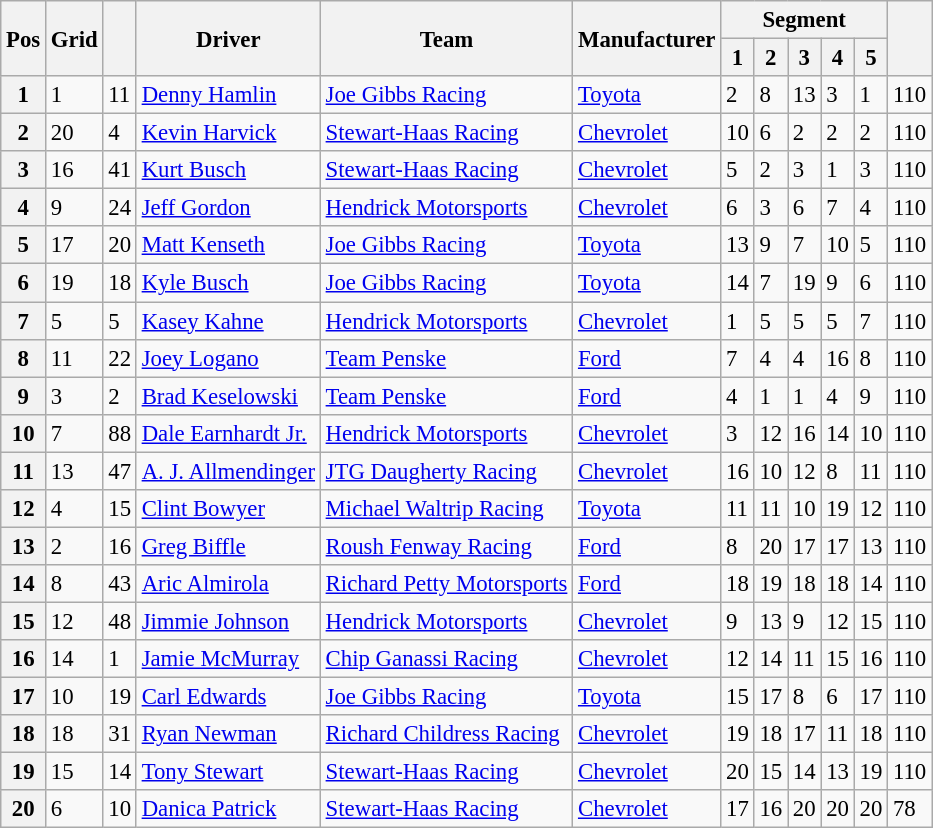<table class="wikitable" style="font-size:95%">
<tr>
<th rowspan=2>Pos</th>
<th rowspan=2>Grid</th>
<th rowspan=2></th>
<th rowspan=2>Driver</th>
<th rowspan=2>Team</th>
<th rowspan=2>Manufacturer</th>
<th colspan=5>Segment</th>
<th rowspan=2></th>
</tr>
<tr>
<th>1</th>
<th>2</th>
<th>3</th>
<th>4</th>
<th>5</th>
</tr>
<tr>
<th>1</th>
<td>1</td>
<td>11</td>
<td><a href='#'>Denny Hamlin</a></td>
<td><a href='#'>Joe Gibbs Racing</a></td>
<td><a href='#'>Toyota</a></td>
<td>2</td>
<td>8</td>
<td>13</td>
<td>3</td>
<td>1</td>
<td>110</td>
</tr>
<tr>
<th>2</th>
<td>20</td>
<td>4</td>
<td><a href='#'>Kevin Harvick</a></td>
<td><a href='#'>Stewart-Haas Racing</a></td>
<td><a href='#'>Chevrolet</a></td>
<td>10</td>
<td>6</td>
<td>2</td>
<td>2</td>
<td>2</td>
<td>110</td>
</tr>
<tr>
<th>3</th>
<td>16</td>
<td>41</td>
<td><a href='#'>Kurt Busch</a></td>
<td><a href='#'>Stewart-Haas Racing</a></td>
<td><a href='#'>Chevrolet</a></td>
<td>5</td>
<td>2</td>
<td>3</td>
<td>1</td>
<td>3</td>
<td>110</td>
</tr>
<tr>
<th>4</th>
<td>9</td>
<td>24</td>
<td><a href='#'>Jeff Gordon</a></td>
<td><a href='#'>Hendrick Motorsports</a></td>
<td><a href='#'>Chevrolet</a></td>
<td>6</td>
<td>3</td>
<td>6</td>
<td>7</td>
<td>4</td>
<td>110</td>
</tr>
<tr>
<th>5</th>
<td>17</td>
<td>20</td>
<td><a href='#'>Matt Kenseth</a></td>
<td><a href='#'>Joe Gibbs Racing</a></td>
<td><a href='#'>Toyota</a></td>
<td>13</td>
<td>9</td>
<td>7</td>
<td>10</td>
<td>5</td>
<td>110</td>
</tr>
<tr>
<th>6</th>
<td>19</td>
<td>18</td>
<td><a href='#'>Kyle Busch</a></td>
<td><a href='#'>Joe Gibbs Racing</a></td>
<td><a href='#'>Toyota</a></td>
<td>14</td>
<td>7</td>
<td>19</td>
<td>9</td>
<td>6</td>
<td>110</td>
</tr>
<tr>
<th>7</th>
<td>5</td>
<td>5</td>
<td><a href='#'>Kasey Kahne</a></td>
<td><a href='#'>Hendrick Motorsports</a></td>
<td><a href='#'>Chevrolet</a></td>
<td>1</td>
<td>5</td>
<td>5</td>
<td>5</td>
<td>7</td>
<td>110</td>
</tr>
<tr>
<th>8</th>
<td>11</td>
<td>22</td>
<td><a href='#'>Joey Logano</a></td>
<td><a href='#'>Team Penske</a></td>
<td><a href='#'>Ford</a></td>
<td>7</td>
<td>4</td>
<td>4</td>
<td>16</td>
<td>8</td>
<td>110</td>
</tr>
<tr>
<th>9</th>
<td>3</td>
<td>2</td>
<td><a href='#'>Brad Keselowski</a></td>
<td><a href='#'>Team Penske</a></td>
<td><a href='#'>Ford</a></td>
<td>4</td>
<td>1</td>
<td>1</td>
<td>4</td>
<td>9</td>
<td>110</td>
</tr>
<tr>
<th>10</th>
<td>7</td>
<td>88</td>
<td><a href='#'>Dale Earnhardt Jr.</a></td>
<td><a href='#'>Hendrick Motorsports</a></td>
<td><a href='#'>Chevrolet</a></td>
<td>3</td>
<td>12</td>
<td>16</td>
<td>14</td>
<td>10</td>
<td>110</td>
</tr>
<tr>
<th>11</th>
<td>13</td>
<td>47</td>
<td><a href='#'>A. J. Allmendinger</a></td>
<td><a href='#'>JTG Daugherty Racing</a></td>
<td><a href='#'>Chevrolet</a></td>
<td>16</td>
<td>10</td>
<td>12</td>
<td>8</td>
<td>11</td>
<td>110</td>
</tr>
<tr>
<th>12</th>
<td>4</td>
<td>15</td>
<td><a href='#'>Clint Bowyer</a></td>
<td><a href='#'>Michael Waltrip Racing</a></td>
<td><a href='#'>Toyota</a></td>
<td>11</td>
<td>11</td>
<td>10</td>
<td>19</td>
<td>12</td>
<td>110</td>
</tr>
<tr>
<th>13</th>
<td>2</td>
<td>16</td>
<td><a href='#'>Greg Biffle</a></td>
<td><a href='#'>Roush Fenway Racing</a></td>
<td><a href='#'>Ford</a></td>
<td>8</td>
<td>20</td>
<td>17</td>
<td>17</td>
<td>13</td>
<td>110</td>
</tr>
<tr>
<th>14</th>
<td>8</td>
<td>43</td>
<td><a href='#'>Aric Almirola</a></td>
<td><a href='#'>Richard Petty Motorsports</a></td>
<td><a href='#'>Ford</a></td>
<td>18</td>
<td>19</td>
<td>18</td>
<td>18</td>
<td>14</td>
<td>110</td>
</tr>
<tr>
<th>15</th>
<td>12</td>
<td>48</td>
<td><a href='#'>Jimmie Johnson</a></td>
<td><a href='#'>Hendrick Motorsports</a></td>
<td><a href='#'>Chevrolet</a></td>
<td>9</td>
<td>13</td>
<td>9</td>
<td>12</td>
<td>15</td>
<td>110</td>
</tr>
<tr>
<th>16</th>
<td>14</td>
<td>1</td>
<td><a href='#'>Jamie McMurray</a></td>
<td><a href='#'>Chip Ganassi Racing</a></td>
<td><a href='#'>Chevrolet</a></td>
<td>12</td>
<td>14</td>
<td>11</td>
<td>15</td>
<td>16</td>
<td>110</td>
</tr>
<tr>
<th>17</th>
<td>10</td>
<td>19</td>
<td><a href='#'>Carl Edwards</a></td>
<td><a href='#'>Joe Gibbs Racing</a></td>
<td><a href='#'>Toyota</a></td>
<td>15</td>
<td>17</td>
<td>8</td>
<td>6</td>
<td>17</td>
<td>110</td>
</tr>
<tr>
<th>18</th>
<td>18</td>
<td>31</td>
<td><a href='#'>Ryan Newman</a></td>
<td><a href='#'>Richard Childress Racing</a></td>
<td><a href='#'>Chevrolet</a></td>
<td>19</td>
<td>18</td>
<td>17</td>
<td>11</td>
<td>18</td>
<td>110</td>
</tr>
<tr>
<th>19</th>
<td>15</td>
<td>14</td>
<td><a href='#'>Tony Stewart</a></td>
<td><a href='#'>Stewart-Haas Racing</a></td>
<td><a href='#'>Chevrolet</a></td>
<td>20</td>
<td>15</td>
<td>14</td>
<td>13</td>
<td>19</td>
<td>110</td>
</tr>
<tr>
<th>20</th>
<td>6</td>
<td>10</td>
<td><a href='#'>Danica Patrick</a></td>
<td><a href='#'>Stewart-Haas Racing</a></td>
<td><a href='#'>Chevrolet</a></td>
<td>17</td>
<td>16</td>
<td>20</td>
<td>20</td>
<td>20</td>
<td>78</td>
</tr>
</table>
